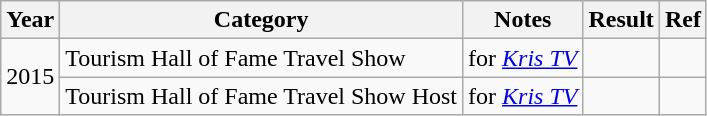<table class="wikitable">
<tr>
<th>Year</th>
<th>Category</th>
<th>Notes</th>
<th>Result</th>
<th>Ref</th>
</tr>
<tr>
<td rowspan="2">2015</td>
<td>Tourism Hall of Fame Travel Show</td>
<td>for <em><a href='#'>Kris TV</a></em></td>
<td></td>
<td></td>
</tr>
<tr>
<td>Tourism Hall of Fame Travel Show Host</td>
<td>for <em><a href='#'>Kris TV</a></em></td>
<td></td>
<td></td>
</tr>
</table>
